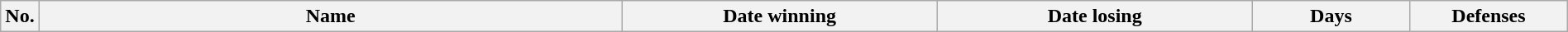<table class="wikitable" width=100%>
<tr>
<th style="width:1%;">No.</th>
<th style="width:37%;">Name</th>
<th style="width:20%;">Date winning</th>
<th style="width:20%;">Date losing</th>
<th data-sort-type="number" style="width:10%;">Days</th>
<th data-sort-type="number" style="width:10%;">Defenses</th>
</tr>
</table>
